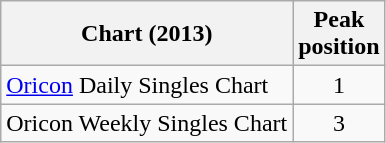<table class="wikitable sortable" border="1">
<tr>
<th>Chart (2013)</th>
<th>Peak<br>position</th>
</tr>
<tr>
<td><a href='#'>Oricon</a> Daily Singles Chart</td>
<td style="text-align:center;">1</td>
</tr>
<tr>
<td>Oricon Weekly Singles Chart</td>
<td style="text-align:center;">3</td>
</tr>
</table>
